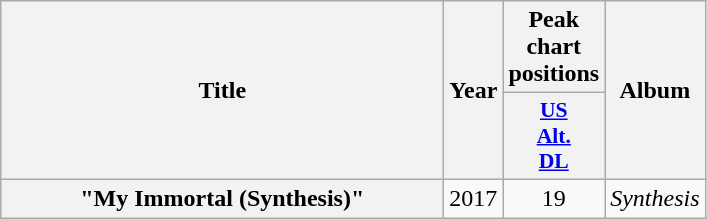<table class="wikitable plainrowheaders" style="text-align:center">
<tr>
<th scope="col" rowspan="2" style="width:18em;">Title</th>
<th scope="col" rowspan="2" style="width:1em;">Year</th>
<th scope="col" colspan="1">Peak chart positions</th>
<th scope="col" rowspan="2">Album</th>
</tr>
<tr>
<th scope="col" style="width:2.5em;font-size:90%;"><a href='#'>US<br>Alt.<br>DL</a><br></th>
</tr>
<tr>
<th scope="row">"My Immortal (Synthesis)"</th>
<td>2017</td>
<td>19</td>
<td><em>Synthesis</em></td>
</tr>
</table>
